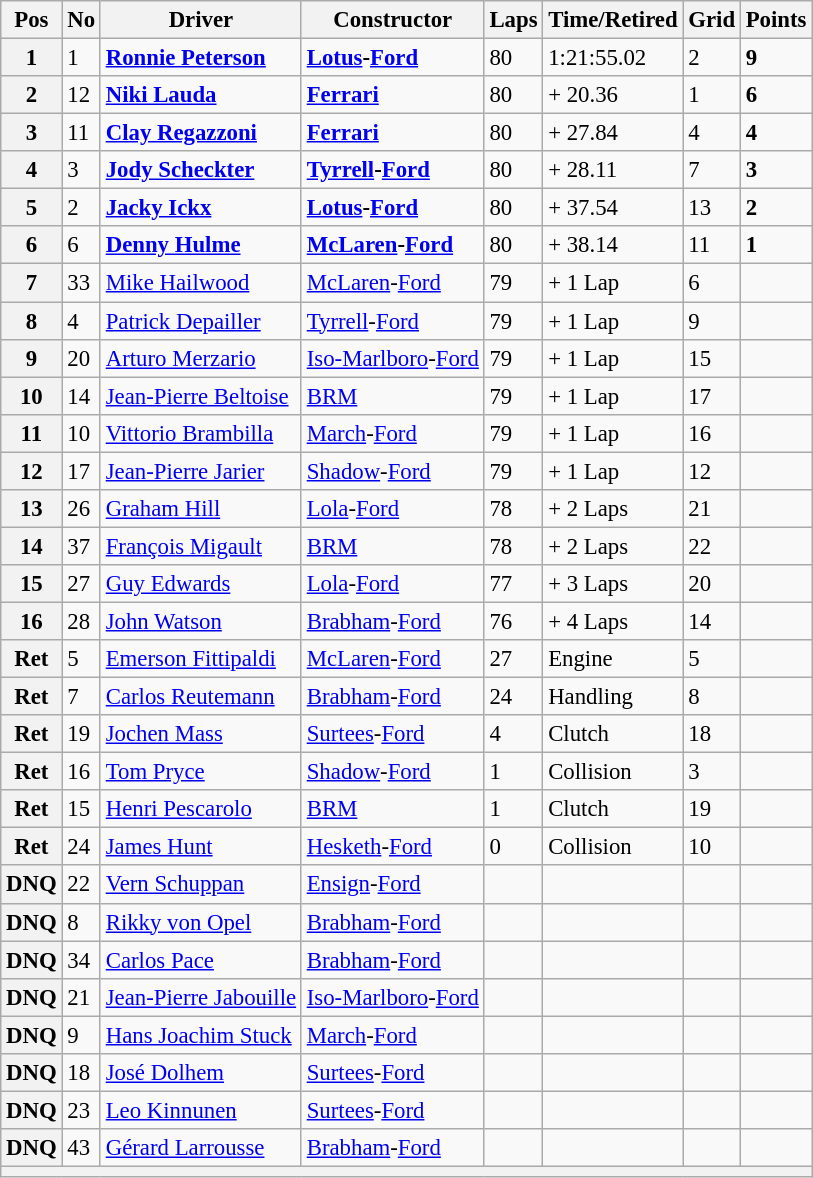<table class="wikitable" style="font-size: 95%">
<tr>
<th>Pos</th>
<th>No</th>
<th>Driver</th>
<th>Constructor</th>
<th>Laps</th>
<th>Time/Retired</th>
<th>Grid</th>
<th>Points</th>
</tr>
<tr>
<th>1</th>
<td>1</td>
<td> <strong><a href='#'>Ronnie Peterson</a></strong></td>
<td><strong><a href='#'>Lotus</a>-<a href='#'>Ford</a></strong></td>
<td>80</td>
<td>1:21:55.02</td>
<td>2</td>
<td><strong>9</strong></td>
</tr>
<tr>
<th>2</th>
<td>12</td>
<td> <strong><a href='#'>Niki Lauda</a></strong></td>
<td><strong><a href='#'>Ferrari</a></strong></td>
<td>80</td>
<td>+ 20.36</td>
<td>1</td>
<td><strong>6</strong></td>
</tr>
<tr>
<th>3</th>
<td>11</td>
<td> <strong><a href='#'>Clay Regazzoni</a></strong></td>
<td><strong><a href='#'>Ferrari</a></strong></td>
<td>80</td>
<td>+ 27.84</td>
<td>4</td>
<td><strong>4</strong></td>
</tr>
<tr>
<th>4</th>
<td>3</td>
<td> <strong><a href='#'>Jody Scheckter</a></strong></td>
<td><strong><a href='#'>Tyrrell</a>-<a href='#'>Ford</a></strong></td>
<td>80</td>
<td>+ 28.11</td>
<td>7</td>
<td><strong>3</strong></td>
</tr>
<tr>
<th>5</th>
<td>2</td>
<td> <strong><a href='#'>Jacky Ickx</a></strong></td>
<td><strong><a href='#'>Lotus</a>-<a href='#'>Ford</a></strong></td>
<td>80</td>
<td>+ 37.54</td>
<td>13</td>
<td><strong>2</strong></td>
</tr>
<tr>
<th>6</th>
<td>6</td>
<td> <strong><a href='#'>Denny Hulme</a></strong></td>
<td><strong><a href='#'>McLaren</a>-<a href='#'>Ford</a></strong></td>
<td>80</td>
<td>+ 38.14</td>
<td>11</td>
<td><strong>1</strong></td>
</tr>
<tr>
<th>7</th>
<td>33</td>
<td> <a href='#'>Mike Hailwood</a></td>
<td><a href='#'>McLaren</a>-<a href='#'>Ford</a></td>
<td>79</td>
<td>+ 1 Lap</td>
<td>6</td>
<td> </td>
</tr>
<tr>
<th>8</th>
<td>4</td>
<td> <a href='#'>Patrick Depailler</a></td>
<td><a href='#'>Tyrrell</a>-<a href='#'>Ford</a></td>
<td>79</td>
<td>+ 1 Lap</td>
<td>9</td>
<td> </td>
</tr>
<tr>
<th>9</th>
<td>20</td>
<td> <a href='#'>Arturo Merzario</a></td>
<td><a href='#'>Iso-Marlboro</a>-<a href='#'>Ford</a></td>
<td>79</td>
<td>+ 1 Lap</td>
<td>15</td>
<td> </td>
</tr>
<tr>
<th>10</th>
<td>14</td>
<td> <a href='#'>Jean-Pierre Beltoise</a></td>
<td><a href='#'>BRM</a></td>
<td>79</td>
<td>+ 1 Lap</td>
<td>17</td>
<td> </td>
</tr>
<tr>
<th>11</th>
<td>10</td>
<td> <a href='#'>Vittorio Brambilla</a></td>
<td><a href='#'>March</a>-<a href='#'>Ford</a></td>
<td>79</td>
<td>+ 1 Lap</td>
<td>16</td>
<td> </td>
</tr>
<tr>
<th>12</th>
<td>17</td>
<td> <a href='#'>Jean-Pierre Jarier</a></td>
<td><a href='#'>Shadow</a>-<a href='#'>Ford</a></td>
<td>79</td>
<td>+ 1 Lap</td>
<td>12</td>
<td> </td>
</tr>
<tr>
<th>13</th>
<td>26</td>
<td> <a href='#'>Graham Hill</a></td>
<td><a href='#'>Lola</a>-<a href='#'>Ford</a></td>
<td>78</td>
<td>+ 2 Laps</td>
<td>21</td>
<td> </td>
</tr>
<tr>
<th>14</th>
<td>37</td>
<td> <a href='#'>François Migault</a></td>
<td><a href='#'>BRM</a></td>
<td>78</td>
<td>+ 2 Laps</td>
<td>22</td>
<td> </td>
</tr>
<tr>
<th>15</th>
<td>27</td>
<td> <a href='#'>Guy Edwards</a></td>
<td><a href='#'>Lola</a>-<a href='#'>Ford</a></td>
<td>77</td>
<td>+ 3 Laps</td>
<td>20</td>
<td> </td>
</tr>
<tr>
<th>16</th>
<td>28</td>
<td> <a href='#'>John Watson</a></td>
<td><a href='#'>Brabham</a>-<a href='#'>Ford</a></td>
<td>76</td>
<td>+ 4 Laps</td>
<td>14</td>
<td> </td>
</tr>
<tr>
<th>Ret</th>
<td>5</td>
<td> <a href='#'>Emerson Fittipaldi</a></td>
<td><a href='#'>McLaren</a>-<a href='#'>Ford</a></td>
<td>27</td>
<td>Engine</td>
<td>5</td>
<td> </td>
</tr>
<tr>
<th>Ret</th>
<td>7</td>
<td> <a href='#'>Carlos Reutemann</a></td>
<td><a href='#'>Brabham</a>-<a href='#'>Ford</a></td>
<td>24</td>
<td>Handling</td>
<td>8</td>
<td> </td>
</tr>
<tr>
<th>Ret</th>
<td>19</td>
<td> <a href='#'>Jochen Mass</a></td>
<td><a href='#'>Surtees</a>-<a href='#'>Ford</a></td>
<td>4</td>
<td>Clutch</td>
<td>18</td>
<td> </td>
</tr>
<tr>
<th>Ret</th>
<td>16</td>
<td> <a href='#'>Tom Pryce</a></td>
<td><a href='#'>Shadow</a>-<a href='#'>Ford</a></td>
<td>1</td>
<td>Collision</td>
<td>3</td>
<td> </td>
</tr>
<tr>
<th>Ret</th>
<td>15</td>
<td> <a href='#'>Henri Pescarolo</a></td>
<td><a href='#'>BRM</a></td>
<td>1</td>
<td>Clutch</td>
<td>19</td>
<td> </td>
</tr>
<tr>
<th>Ret</th>
<td>24</td>
<td> <a href='#'>James Hunt</a></td>
<td><a href='#'>Hesketh</a>-<a href='#'>Ford</a></td>
<td>0</td>
<td>Collision</td>
<td>10</td>
<td> </td>
</tr>
<tr>
<th>DNQ</th>
<td>22</td>
<td> <a href='#'>Vern Schuppan</a></td>
<td><a href='#'>Ensign</a>-<a href='#'>Ford</a></td>
<td> </td>
<td> </td>
<td> </td>
<td> </td>
</tr>
<tr>
<th>DNQ</th>
<td>8</td>
<td> <a href='#'>Rikky von Opel</a></td>
<td><a href='#'>Brabham</a>-<a href='#'>Ford</a></td>
<td> </td>
<td> </td>
<td> </td>
<td> </td>
</tr>
<tr>
<th>DNQ</th>
<td>34</td>
<td> <a href='#'>Carlos Pace</a></td>
<td><a href='#'>Brabham</a>-<a href='#'>Ford</a></td>
<td> </td>
<td> </td>
<td> </td>
<td> </td>
</tr>
<tr>
<th>DNQ</th>
<td>21</td>
<td> <a href='#'>Jean-Pierre Jabouille</a></td>
<td><a href='#'>Iso-Marlboro</a>-<a href='#'>Ford</a></td>
<td> </td>
<td> </td>
<td> </td>
<td> </td>
</tr>
<tr>
<th>DNQ</th>
<td>9</td>
<td> <a href='#'>Hans Joachim Stuck</a></td>
<td><a href='#'>March</a>-<a href='#'>Ford</a></td>
<td> </td>
<td> </td>
<td> </td>
<td> </td>
</tr>
<tr>
<th>DNQ</th>
<td>18</td>
<td> <a href='#'>José Dolhem</a></td>
<td><a href='#'>Surtees</a>-<a href='#'>Ford</a></td>
<td> </td>
<td> </td>
<td> </td>
<td> </td>
</tr>
<tr>
<th>DNQ</th>
<td>23</td>
<td> <a href='#'>Leo Kinnunen</a></td>
<td><a href='#'>Surtees</a>-<a href='#'>Ford</a></td>
<td> </td>
<td> </td>
<td> </td>
<td> </td>
</tr>
<tr>
<th>DNQ</th>
<td>43</td>
<td> <a href='#'>Gérard Larrousse</a></td>
<td><a href='#'>Brabham</a>-<a href='#'>Ford</a></td>
<td> </td>
<td> </td>
<td> </td>
<td> </td>
</tr>
<tr>
<th colspan="8"></th>
</tr>
</table>
